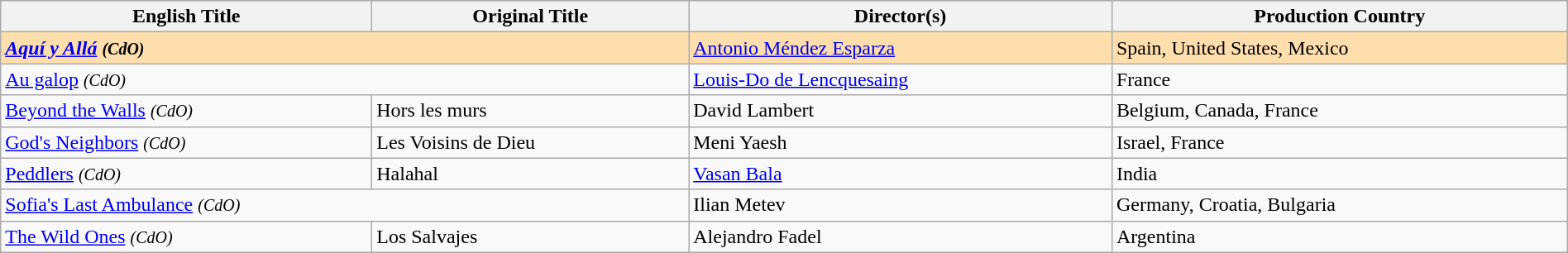<table class="wikitable" style="width:100%; margin-bottom:2px" cellpadding="5">
<tr>
<th scope="col">English Title</th>
<th scope="col">Original Title</th>
<th scope="col">Director(s)</th>
<th scope="col">Production Country</th>
</tr>
<tr style="background:#FFDEAD;">
<td colspan=2><strong><em><a href='#'>Aquí y Allá</a><em> <small>(CdO)</small><strong></td>
<td data-sort-value="Esparza"></strong><a href='#'>Antonio Méndez Esparza</a><strong></td>
<td></strong>Spain, United States, Mexico<strong></td>
</tr>
<tr>
<td colspan=2></em><a href='#'>Au galop</a><em> <small>(CdO)</small></td>
<td data-sort-value="Lencquesaing"><a href='#'>Louis-Do de Lencquesaing</a></td>
<td>France</td>
</tr>
<tr>
<td></em><a href='#'>Beyond the Walls</a><em> <small>(CdO)</small></td>
<td></em>Hors les murs<em></td>
<td data-sort-value="Lambert">David Lambert</td>
<td>Belgium, Canada, France</td>
</tr>
<tr>
<td></em><a href='#'>God's Neighbors</a><em> <small>(CdO)</small></td>
<td data-sort-value="Voisins"></em>Les Voisins de Dieu<em></td>
<td data-sort-value="Yaesh">Meni Yaesh</td>
<td>Israel, France</td>
</tr>
<tr>
<td></em><a href='#'>Peddlers</a><em> <small>(CdO)</small></td>
<td></em>Halahal<em></td>
<td data-sort-value="Bala"><a href='#'>Vasan Bala</a></td>
<td>India</td>
</tr>
<tr>
<td colspan=2></em><a href='#'>Sofia's Last Ambulance</a><em> <small>(CdO)</small></td>
<td data-sort-value="Metev">Ilian Metev</td>
<td>Germany, Croatia, Bulgaria</td>
</tr>
<tr>
<td data-sort-value="Wild"></em><a href='#'>The Wild Ones</a><em> <small>(CdO)</small></td>
<td data-sort-value="Salvajes"></em>Los Salvajes<em></td>
<td data-sort-value="Fadel">Alejandro Fadel</td>
<td>Argentina</td>
</tr>
</table>
